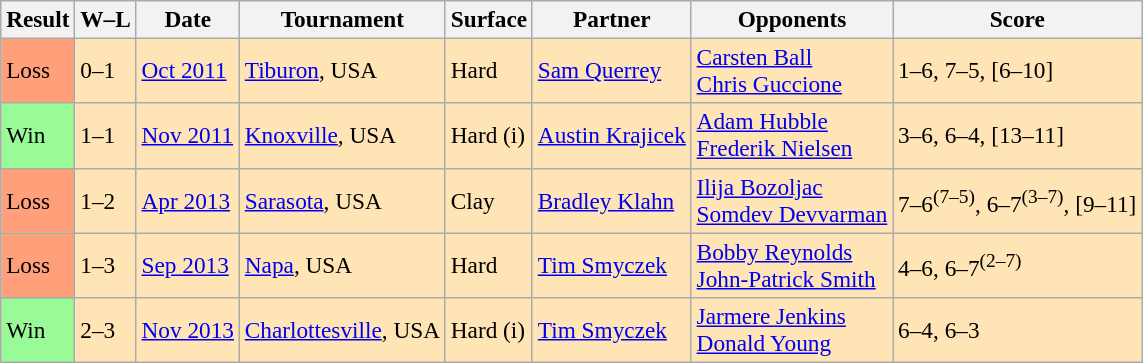<table class=wikitable style=font-size:97%>
<tr>
<th>Result</th>
<th>W–L</th>
<th>Date</th>
<th>Tournament</th>
<th>Surface</th>
<th>Partner</th>
<th>Opponents</th>
<th>Score</th>
</tr>
<tr style="background:moccasin;">
<td bgcolor=FFA07A>Loss</td>
<td>0–1</td>
<td><a href='#'>Oct 2011</a></td>
<td><a href='#'>Tiburon</a>, USA</td>
<td>Hard</td>
<td> <a href='#'>Sam Querrey</a></td>
<td> <a href='#'>Carsten Ball</a><br> <a href='#'>Chris Guccione</a></td>
<td>1–6, 7–5, [6–10]</td>
</tr>
<tr style="background:moccasin;">
<td bgcolor=98FB98>Win</td>
<td>1–1</td>
<td><a href='#'>Nov 2011</a></td>
<td><a href='#'>Knoxville</a>, USA</td>
<td>Hard (i)</td>
<td> <a href='#'>Austin Krajicek</a></td>
<td> <a href='#'>Adam Hubble</a><br> <a href='#'>Frederik Nielsen</a></td>
<td>3–6, 6–4, [13–11]</td>
</tr>
<tr style="background:moccasin;">
<td bgcolor=FFA07A>Loss</td>
<td>1–2</td>
<td><a href='#'>Apr 2013</a></td>
<td><a href='#'>Sarasota</a>, USA</td>
<td>Clay</td>
<td> <a href='#'>Bradley Klahn</a></td>
<td> <a href='#'>Ilija Bozoljac</a><br> <a href='#'>Somdev Devvarman</a></td>
<td>7–6<sup>(7–5)</sup>, 6–7<sup>(3–7)</sup>, [9–11]</td>
</tr>
<tr style="background:moccasin;">
<td bgcolor=FFA07A>Loss</td>
<td>1–3</td>
<td><a href='#'>Sep 2013</a></td>
<td><a href='#'>Napa</a>, USA</td>
<td>Hard</td>
<td> <a href='#'>Tim Smyczek</a></td>
<td> <a href='#'>Bobby Reynolds</a><br> <a href='#'>John-Patrick Smith</a></td>
<td>4–6, 6–7<sup>(2–7)</sup></td>
</tr>
<tr style="background:moccasin;">
<td bgcolor=98FB98>Win</td>
<td>2–3</td>
<td><a href='#'>Nov 2013</a></td>
<td><a href='#'>Charlottesville</a>, USA</td>
<td>Hard (i)</td>
<td> <a href='#'>Tim Smyczek</a></td>
<td> <a href='#'>Jarmere Jenkins</a><br> <a href='#'>Donald Young</a></td>
<td>6–4, 6–3</td>
</tr>
</table>
